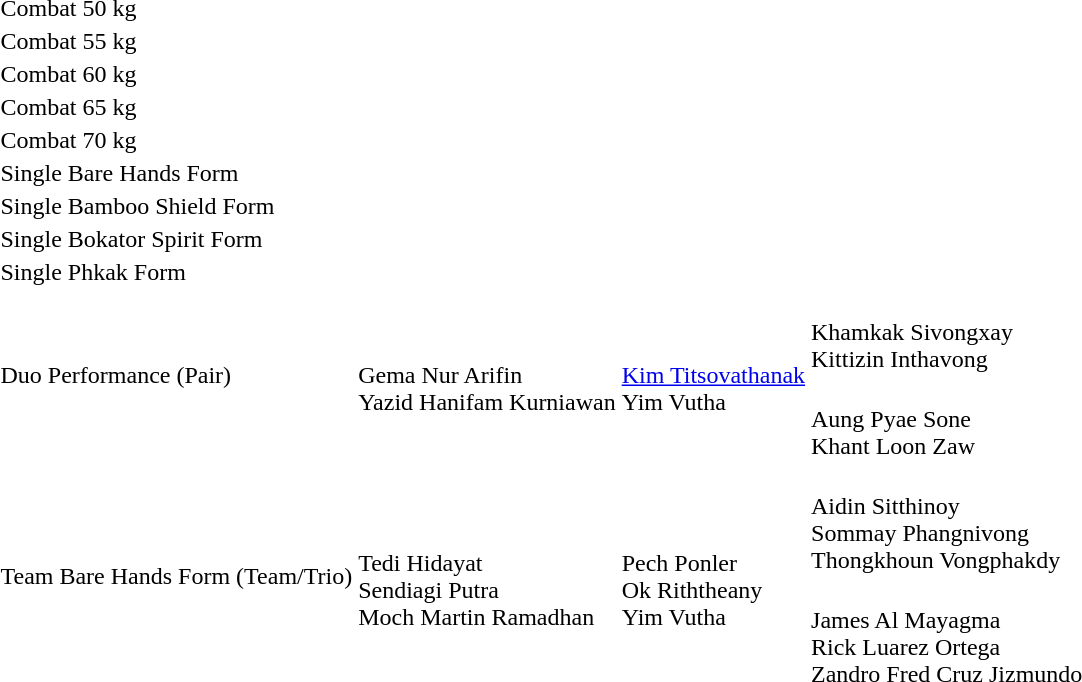<table>
<tr>
<td rowspan=2>Combat 50 kg</td>
<td rowspan=2></td>
<td rowspan=2></td>
<td></td>
</tr>
<tr>
<td></td>
</tr>
<tr>
<td rowspan=2>Combat 55 kg</td>
<td rowspan=2></td>
<td rowspan=2></td>
<td></td>
</tr>
<tr>
<td></td>
</tr>
<tr>
<td rowspan=2>Combat 60 kg</td>
<td rowspan=2></td>
<td rowspan=2></td>
<td></td>
</tr>
<tr>
<td></td>
</tr>
<tr>
<td rowspan=2>Combat 65 kg</td>
<td rowspan=2></td>
<td rowspan=2></td>
<td></td>
</tr>
<tr>
<td></td>
</tr>
<tr>
<td rowspan=2>Combat 70 kg</td>
<td rowspan=2></td>
<td rowspan=2></td>
<td></td>
</tr>
<tr>
<td></td>
</tr>
<tr>
<td rowspan=2>Single Bare Hands Form</td>
<td rowspan=2></td>
<td rowspan=2></td>
<td></td>
</tr>
<tr>
<td></td>
</tr>
<tr>
<td rowspan=2>Single Bamboo Shield Form</td>
<td rowspan=2></td>
<td rowspan=2></td>
<td></td>
</tr>
<tr>
<td></td>
</tr>
<tr>
<td rowspan=2>Single Bokator Spirit Form</td>
<td rowspan=2></td>
<td rowspan=2></td>
<td></td>
</tr>
<tr>
<td></td>
</tr>
<tr>
<td rowspan=2>Single Phkak Form</td>
<td rowspan=2></td>
<td rowspan=2></td>
<td></td>
</tr>
<tr>
<td></td>
</tr>
<tr>
<td rowspan=2>Duo Performance (Pair)</td>
<td rowspan=2><br>Gema Nur Arifin<br>Yazid Hanifam Kurniawan</td>
<td rowspan=2><br><a href='#'>Kim Titsovathanak</a><br>Yim Vutha</td>
<td><br>Khamkak Sivongxay<br>Kittizin Inthavong</td>
</tr>
<tr>
<td><br>Aung Pyae Sone<br>Khant Loon Zaw</td>
</tr>
<tr>
<td rowspan=2>Team Bare Hands Form (Team/Trio)</td>
<td rowspan=2><br>Tedi Hidayat<br>Sendiagi Putra<br>Moch Martin Ramadhan</td>
<td rowspan=2><br>Pech Ponler<br>Ok Riththeany<br>Yim Vutha</td>
<td><br>Aidin Sitthinoy<br>Sommay Phangnivong<br>Thongkhoun Vongphakdy</td>
</tr>
<tr>
<td><br>James Al Mayagma<br>Rick Luarez Ortega<br>Zandro Fred Cruz Jizmundo</td>
</tr>
</table>
